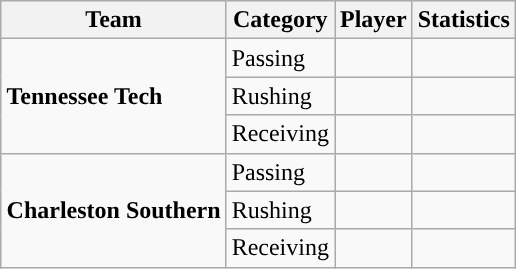<table class="wikitable" style="float: right;">
<tr>
<th>Team</th>
<th>Category</th>
<th>Player</th>
<th>Statistics</th>
</tr>
<tr>
<td rowspan=3><strong>Tennessee Tech</strong></td>
<td>Passing</td>
<td></td>
<td></td>
</tr>
<tr>
<td>Rushing</td>
<td></td>
<td></td>
</tr>
<tr>
<td>Receiving</td>
<td></td>
<td></td>
</tr>
<tr>
<td rowspan=3><strong>Charleston Southern</strong></td>
<td>Passing</td>
<td></td>
<td></td>
</tr>
<tr>
<td>Rushing</td>
<td></td>
<td></td>
</tr>
<tr>
<td>Receiving</td>
<td></td>
<td></td>
</tr>
</table>
